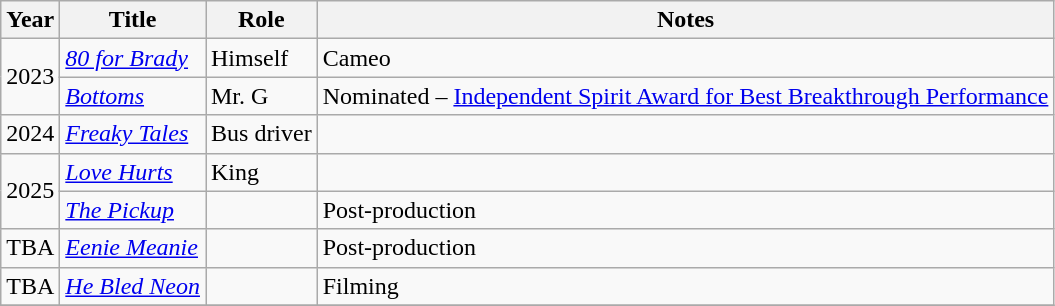<table class="wikitable sortable">
<tr>
<th scope="col">Year</th>
<th scope="col">Title</th>
<th scope="col">Role</th>
<th scope="col">Notes</th>
</tr>
<tr>
<td rowspan=2>2023</td>
<td><em><a href='#'>80 for Brady</a></em></td>
<td>Himself</td>
<td>Cameo</td>
</tr>
<tr>
<td><em><a href='#'>Bottoms</a></em></td>
<td>Mr. G</td>
<td>Nominated – <a href='#'>Independent Spirit Award for Best Breakthrough Performance</a></td>
</tr>
<tr>
<td>2024</td>
<td><a href='#'><em>Freaky Tales</em></a></td>
<td>Bus driver</td>
<td></td>
</tr>
<tr>
<td rowspan="2">2025</td>
<td><em><a href='#'>Love Hurts</a></em></td>
<td>King</td>
<td></td>
</tr>
<tr>
<td><em><a href='#'>The Pickup</a></em></td>
<td></td>
<td>Post-production</td>
</tr>
<tr>
<td>TBA</td>
<td><em><a href='#'>Eenie Meanie</a></em></td>
<td></td>
<td>Post-production</td>
</tr>
<tr>
<td>TBA</td>
<td><em><a href='#'>He Bled Neon</a></em></td>
<td></td>
<td>Filming</td>
</tr>
<tr>
</tr>
</table>
